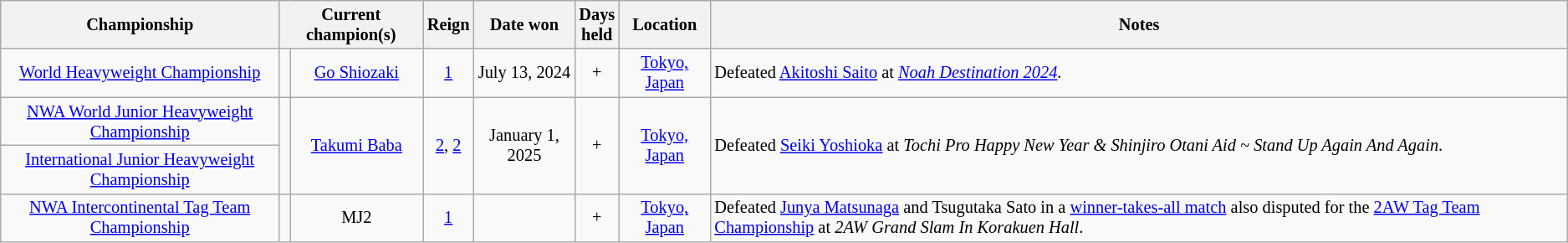<table class="wikitable" style="text-align:center; font-size:85%;">
<tr>
<th>Championship</th>
<th colspan="2">Current champion(s)</th>
<th>Reign</th>
<th>Date won</th>
<th>Days<br>held</th>
<th>Location</th>
<th>Notes</th>
</tr>
<tr>
<td><a href='#'>World Heavyweight Championship</a></td>
<td></td>
<td><a href='#'>Go Shiozaki</a></td>
<td><a href='#'>1</a></td>
<td>July 13, 2024</td>
<td>+</td>
<td><a href='#'>Tokyo, Japan</a></td>
<td align="left">Defeated <a href='#'>Akitoshi Saito</a> at <em><a href='#'>Noah Destination 2024</a></em>.</td>
</tr>
<tr>
<td><a href='#'>NWA World Junior Heavyweight Championship</a></td>
<td rowspan="2"></td>
<td rowspan="2"><a href='#'>Takumi Baba</a></td>
<td rowspan="2"><a href='#'>2</a>, <a href='#'>2</a></td>
<td rowspan="2">January 1, 2025</td>
<td rowspan="2">+</td>
<td rowspan="2"><a href='#'>Tokyo, Japan</a></td>
<td rowspan="2" align="left">Defeated <a href='#'>Seiki Yoshioka</a> at <em>Tochi Pro Happy New Year & Shinjiro Otani Aid ~ Stand Up Again And Again</em>.</td>
</tr>
<tr>
<td><a href='#'>International Junior Heavyweight Championship</a></td>
</tr>
<tr>
<td><a href='#'>NWA Intercontinental Tag Team Championship</a></td>
<td><br></td>
<td>MJ2<br></td>
<td><a href='#'>1<br></a></td>
<td></td>
<td>+</td>
<td><a href='#'>Tokyo, Japan</a></td>
<td align="left">Defeated <a href='#'>Junya Matsunaga</a> and Tsugutaka Sato in a <a href='#'>winner-takes-all match</a> also disputed for the <a href='#'>2AW Tag Team Championship</a> at <em>2AW Grand Slam In Korakuen Hall</em>.</td>
</tr>
</table>
